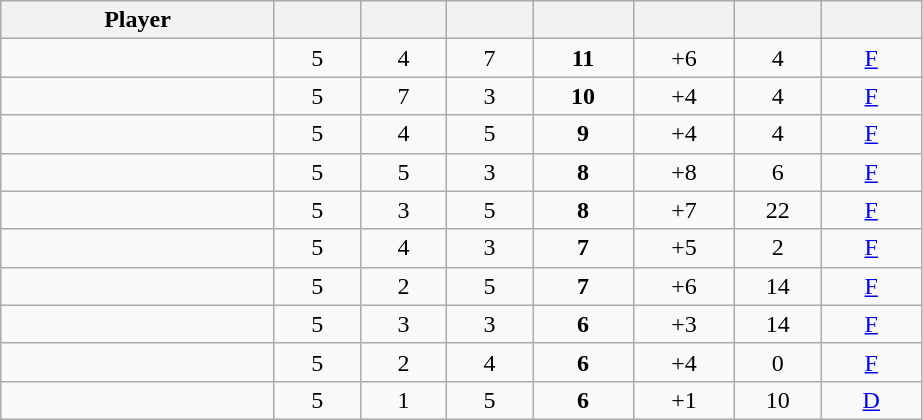<table class="wikitable sortable" style="text-align:center;">
<tr>
<th width="175px">Player</th>
<th width="50px"></th>
<th width="50px"></th>
<th width="50px"></th>
<th width="60px"></th>
<th width="60px"></th>
<th width="50px"></th>
<th width="60px"></th>
</tr>
<tr>
<td align="left"> </td>
<td>5</td>
<td>4</td>
<td>7</td>
<td><strong>11</strong></td>
<td>+6</td>
<td>4</td>
<td><a href='#'>F</a></td>
</tr>
<tr>
<td align="left"> </td>
<td>5</td>
<td>7</td>
<td>3</td>
<td><strong>10</strong></td>
<td>+4</td>
<td>4</td>
<td><a href='#'>F</a></td>
</tr>
<tr>
<td align="left"> </td>
<td>5</td>
<td>4</td>
<td>5</td>
<td><strong>9</strong></td>
<td>+4</td>
<td>4</td>
<td><a href='#'>F</a></td>
</tr>
<tr>
<td align="left"> </td>
<td>5</td>
<td>5</td>
<td>3</td>
<td><strong>8</strong></td>
<td>+8</td>
<td>6</td>
<td><a href='#'>F</a></td>
</tr>
<tr>
<td align="left"> </td>
<td>5</td>
<td>3</td>
<td>5</td>
<td><strong>8</strong></td>
<td>+7</td>
<td>22</td>
<td><a href='#'>F</a></td>
</tr>
<tr>
<td align="left"> </td>
<td>5</td>
<td>4</td>
<td>3</td>
<td><strong>7</strong></td>
<td>+5</td>
<td>2</td>
<td><a href='#'>F</a></td>
</tr>
<tr>
<td align="left"> </td>
<td>5</td>
<td>2</td>
<td>5</td>
<td><strong>7</strong></td>
<td>+6</td>
<td>14</td>
<td><a href='#'>F</a></td>
</tr>
<tr>
<td align="left"> </td>
<td>5</td>
<td>3</td>
<td>3</td>
<td><strong>6</strong></td>
<td>+3</td>
<td>14</td>
<td><a href='#'>F</a></td>
</tr>
<tr>
<td align="left"> </td>
<td>5</td>
<td>2</td>
<td>4</td>
<td><strong>6</strong></td>
<td>+4</td>
<td>0</td>
<td><a href='#'>F</a></td>
</tr>
<tr>
<td align="left"> </td>
<td>5</td>
<td>1</td>
<td>5</td>
<td><strong>6</strong></td>
<td>+1</td>
<td>10</td>
<td><a href='#'>D</a></td>
</tr>
</table>
